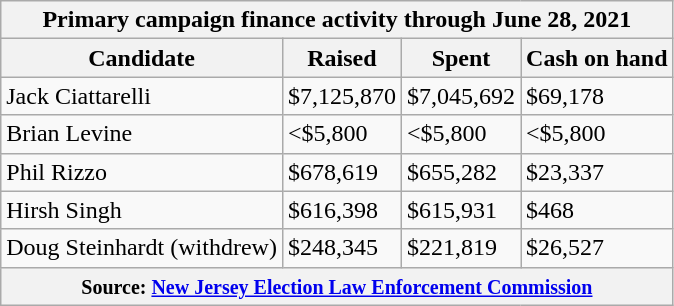<table class="wikitable sortable">
<tr>
<th colspan="4">Primary campaign finance activity through June 28, 2021</th>
</tr>
<tr>
<th>Candidate</th>
<th>Raised</th>
<th>Spent</th>
<th>Cash on hand</th>
</tr>
<tr>
<td data-sort-value="Ciattarelli, Jack">Jack Ciattarelli</td>
<td data-sort-value=7125870>$7,125,870</td>
<td data-sort-value=7045692>$7,045,692</td>
<td data-sort-value=69178>$69,178</td>
</tr>
<tr>
<td data-sort-value="Levine, Brian">Brian Levine</td>
<td data-sort-value=1><$5,800</td>
<td data-sort-value=1><$5,800</td>
<td data-sort-value=1><$5,800</td>
</tr>
<tr>
<td data-sort-value="Rizzo, Phil">Phil Rizzo</td>
<td data-sort-value=678619>$678,619</td>
<td data-sort-value=655282>$655,282</td>
<td data-sort-value=23337>$23,337</td>
</tr>
<tr>
<td data-sort-value="Singh, Hirsh">Hirsh Singh</td>
<td data-sort-value=616398>$616,398</td>
<td data-sort-value=615931>$615,931</td>
<td data-sort-value=468>$468</td>
</tr>
<tr>
<td data-sort-value="Steinhardt, Doug">Doug Steinhardt (withdrew)</td>
<td data-sort-value=248345>$248,345</td>
<td data-sort-value=221819>$221,819</td>
<td data-sort-value=26527>$26,527</td>
</tr>
<tr>
<th colspan="4"><small>Source: <a href='#'>New Jersey Election Law Enforcement Commission</a></small></th>
</tr>
</table>
